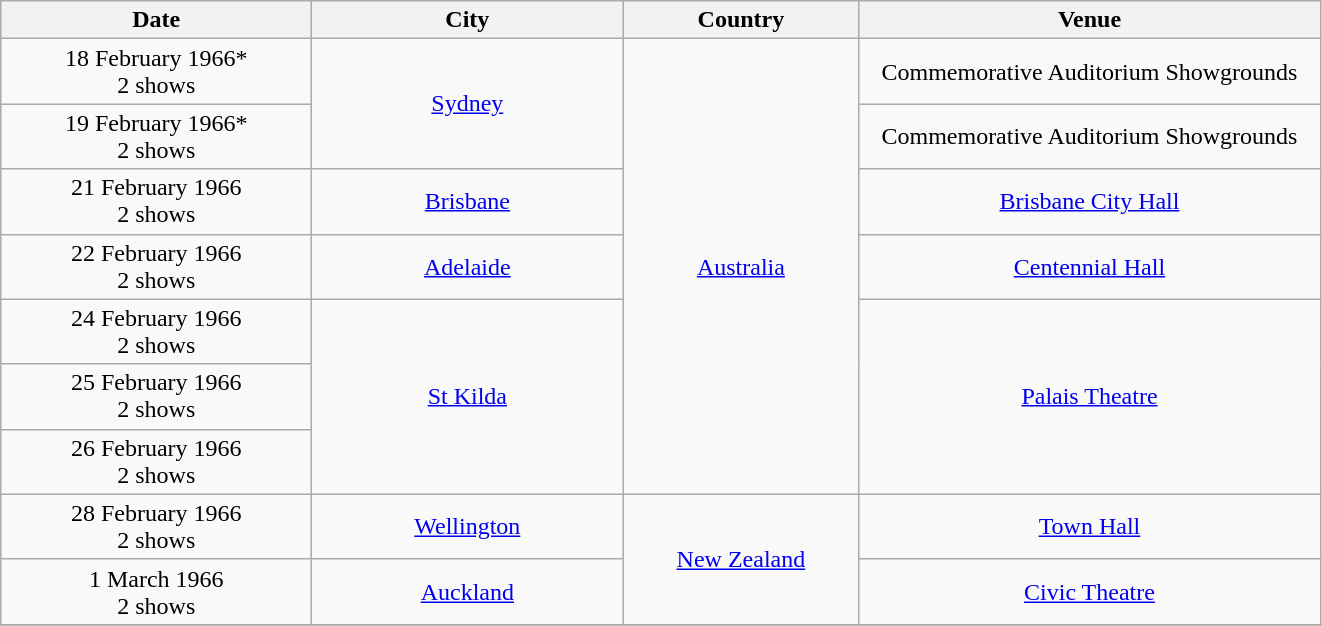<table class="wikitable" style="text-align:center;">
<tr>
<th width="200">Date</th>
<th width="200">City</th>
<th width="150">Country</th>
<th width="300">Venue</th>
</tr>
<tr>
<td>18 February 1966* <br>2 shows</td>
<td rowspan="2"><a href='#'>Sydney</a></td>
<td rowspan="7"><a href='#'>Australia</a></td>
<td>Commemorative Auditorium Showgrounds</td>
</tr>
<tr>
<td>19 February 1966* <br>2 shows</td>
<td>Commemorative Auditorium Showgrounds</td>
</tr>
<tr>
<td>21 February 1966 <br>2 shows</td>
<td><a href='#'>Brisbane</a></td>
<td><a href='#'>Brisbane City Hall</a></td>
</tr>
<tr>
<td>22 February 1966 <br>2 shows</td>
<td><a href='#'>Adelaide</a></td>
<td><a href='#'>Centennial Hall</a></td>
</tr>
<tr>
<td>24 February 1966 <br>2 shows</td>
<td rowspan="3"><a href='#'>St Kilda</a></td>
<td rowspan="3"><a href='#'>Palais Theatre</a></td>
</tr>
<tr>
<td>25 February 1966 <br>2 shows</td>
</tr>
<tr>
<td>26 February 1966 <br>2 shows</td>
</tr>
<tr>
<td>28 February 1966 <br>2 shows</td>
<td><a href='#'>Wellington</a></td>
<td rowspan="2"><a href='#'>New Zealand</a></td>
<td><a href='#'>Town Hall</a></td>
</tr>
<tr>
<td>1 March 1966 <br>2 shows</td>
<td><a href='#'>Auckland</a></td>
<td><a href='#'>Civic Theatre</a></td>
</tr>
<tr>
</tr>
</table>
